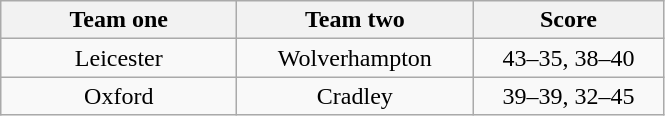<table class="wikitable" style="text-align: center">
<tr>
<th width=150>Team one</th>
<th width=150>Team two</th>
<th width=120>Score</th>
</tr>
<tr>
<td>Leicester</td>
<td>Wolverhampton</td>
<td>43–35, 38–40</td>
</tr>
<tr>
<td>Oxford</td>
<td>Cradley</td>
<td>39–39, 32–45</td>
</tr>
</table>
